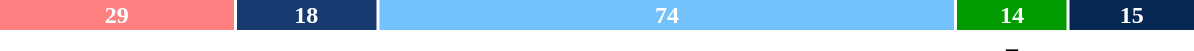<table style="width:50em; font-weight:bold; text-align:center">
<tr>
<td style="background:#FF8080; width:15%; color:white;">29</td>
<td style="background:#173A70; width:9%; color:white;">18</td>
<td style="background:#73C2FB; width:37%; color:white;">74</td>
<td style="background:#029C02; width:7%; color:white;">14</td>
<td style="background:#062751; width:8%; color:white;">15</td>
</tr>
<tr>
<td><a href='#'></a></td>
<td><a href='#'></a></td>
<td><a href='#'></a></td>
<td><a href='#'></a>–<a href='#'></a></td>
<td><a href='#'></a></td>
</tr>
</table>
